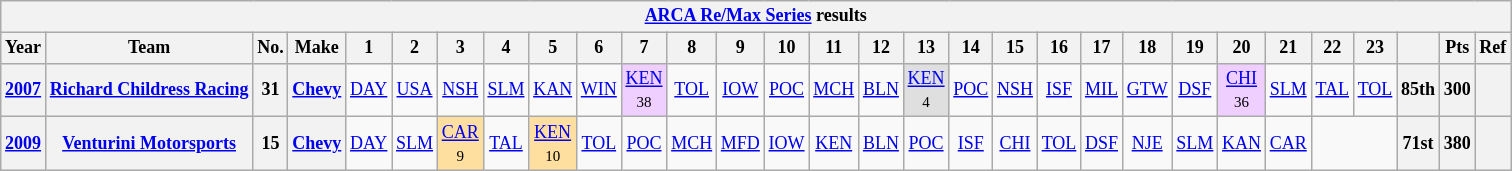<table class="wikitable" style="text-align:center; font-size:75%">
<tr>
<th colspan=30><a href='#'>ARCA Re/Max Series</a> results</th>
</tr>
<tr>
<th>Year</th>
<th>Team</th>
<th>No.</th>
<th>Make</th>
<th>1</th>
<th>2</th>
<th>3</th>
<th>4</th>
<th>5</th>
<th>6</th>
<th>7</th>
<th>8</th>
<th>9</th>
<th>10</th>
<th>11</th>
<th>12</th>
<th>13</th>
<th>14</th>
<th>15</th>
<th>16</th>
<th>17</th>
<th>18</th>
<th>19</th>
<th>20</th>
<th>21</th>
<th>22</th>
<th>23</th>
<th></th>
<th>Pts</th>
<th>Ref</th>
</tr>
<tr>
<th><a href='#'>2007</a></th>
<th><a href='#'>Richard Childress Racing</a></th>
<th>31</th>
<th><a href='#'>Chevy</a></th>
<td><a href='#'>DAY</a></td>
<td><a href='#'>USA</a></td>
<td><a href='#'>NSH</a></td>
<td><a href='#'>SLM</a></td>
<td><a href='#'>KAN</a></td>
<td><a href='#'>WIN</a></td>
<td style="background:#EFCFFF;"><a href='#'>KEN</a><br><small>38</small></td>
<td><a href='#'>TOL</a></td>
<td><a href='#'>IOW</a></td>
<td><a href='#'>POC</a></td>
<td><a href='#'>MCH</a></td>
<td><a href='#'>BLN</a></td>
<td style="background:#DFDFDF;"><a href='#'>KEN</a><br><small>4</small></td>
<td><a href='#'>POC</a></td>
<td><a href='#'>NSH</a></td>
<td><a href='#'>ISF</a></td>
<td><a href='#'>MIL</a></td>
<td><a href='#'>GTW</a></td>
<td><a href='#'>DSF</a></td>
<td style="background:#EFCFFF;"><a href='#'>CHI</a><br><small>36</small></td>
<td><a href='#'>SLM</a></td>
<td><a href='#'>TAL</a></td>
<td><a href='#'>TOL</a></td>
<th>85th</th>
<th>300</th>
<th></th>
</tr>
<tr>
<th><a href='#'>2009</a></th>
<th><a href='#'>Venturini Motorsports</a></th>
<th>15</th>
<th><a href='#'>Chevy</a></th>
<td><a href='#'>DAY</a></td>
<td><a href='#'>SLM</a></td>
<td style="background:#FFDF9F;"><a href='#'>CAR</a><br><small>9</small></td>
<td><a href='#'>TAL</a></td>
<td style="background:#FFDF9F;"><a href='#'>KEN</a><br><small>10</small></td>
<td><a href='#'>TOL</a></td>
<td><a href='#'>POC</a></td>
<td><a href='#'>MCH</a></td>
<td><a href='#'>MFD</a></td>
<td><a href='#'>IOW</a></td>
<td><a href='#'>KEN</a></td>
<td><a href='#'>BLN</a></td>
<td><a href='#'>POC</a></td>
<td><a href='#'>ISF</a></td>
<td><a href='#'>CHI</a></td>
<td><a href='#'>TOL</a></td>
<td><a href='#'>DSF</a></td>
<td><a href='#'>NJE</a></td>
<td><a href='#'>SLM</a></td>
<td><a href='#'>KAN</a></td>
<td><a href='#'>CAR</a></td>
<td colspan=2></td>
<th>71st</th>
<th>380</th>
<th></th>
</tr>
</table>
